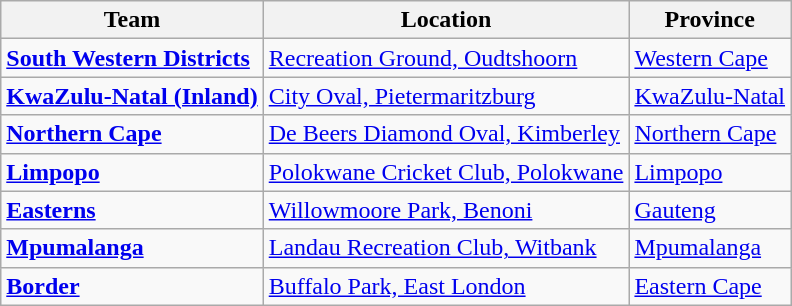<table class="wikitable">
<tr>
<th>Team</th>
<th>Location</th>
<th>Province</th>
</tr>
<tr>
<td><strong><a href='#'>South Western Districts</a></strong></td>
<td><a href='#'>Recreation Ground, Oudtshoorn</a></td>
<td><a href='#'>Western Cape</a></td>
</tr>
<tr>
<td><strong><a href='#'>KwaZulu-Natal (Inland)</a></strong></td>
<td><a href='#'>City Oval, Pietermaritzburg</a></td>
<td><a href='#'>KwaZulu-Natal</a></td>
</tr>
<tr>
<td><strong><a href='#'>Northern Cape</a></strong></td>
<td><a href='#'>De Beers Diamond Oval, Kimberley</a></td>
<td><a href='#'>Northern Cape</a></td>
</tr>
<tr>
<td><strong><a href='#'>Limpopo</a></strong></td>
<td><a href='#'>Polokwane Cricket Club, Polokwane</a></td>
<td><a href='#'>Limpopo</a></td>
</tr>
<tr>
<td><strong><a href='#'>Easterns</a></strong></td>
<td><a href='#'>Willowmoore Park, Benoni</a></td>
<td><a href='#'>Gauteng</a></td>
</tr>
<tr>
<td><strong><a href='#'>Mpumalanga</a></strong></td>
<td><a href='#'>Landau Recreation Club, Witbank</a></td>
<td><a href='#'>Mpumalanga</a></td>
</tr>
<tr>
<td><strong><a href='#'>Border</a></strong></td>
<td><a href='#'>Buffalo Park, East London</a></td>
<td><a href='#'>Eastern Cape</a></td>
</tr>
</table>
